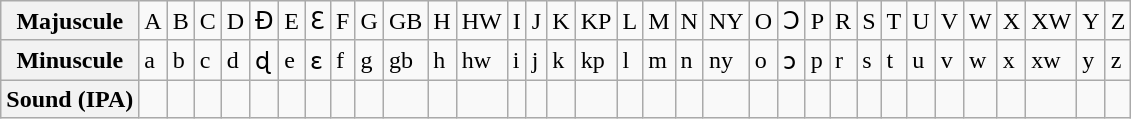<table class="wikitable">
<tr>
<th>Majuscule</th>
<td>A</td>
<td>B</td>
<td>C</td>
<td>D</td>
<td>Ɖ</td>
<td>E</td>
<td>Ɛ</td>
<td>F</td>
<td>G</td>
<td>GB</td>
<td>H</td>
<td>HW</td>
<td>I</td>
<td>J</td>
<td>K</td>
<td>KP</td>
<td>L</td>
<td>M</td>
<td>N</td>
<td>NY</td>
<td>O</td>
<td>Ɔ</td>
<td>P</td>
<td>R</td>
<td>S</td>
<td>T</td>
<td>U</td>
<td>V</td>
<td>W</td>
<td>X</td>
<td>XW</td>
<td>Y</td>
<td>Z</td>
</tr>
<tr -->
<th>Minuscule</th>
<td>a</td>
<td>b</td>
<td>c</td>
<td>d</td>
<td>ɖ</td>
<td>e</td>
<td>ɛ</td>
<td>f</td>
<td>g</td>
<td>gb</td>
<td>h</td>
<td>hw</td>
<td>i</td>
<td>j</td>
<td>k</td>
<td>kp</td>
<td>l</td>
<td>m</td>
<td>n</td>
<td>ny</td>
<td>o</td>
<td>ɔ</td>
<td>p</td>
<td>r</td>
<td>s</td>
<td>t</td>
<td>u</td>
<td>v</td>
<td>w</td>
<td>x</td>
<td>xw</td>
<td>y</td>
<td>z</td>
</tr>
<tr -->
<th>Sound (IPA)</th>
<td></td>
<td></td>
<td></td>
<td></td>
<td></td>
<td></td>
<td></td>
<td></td>
<td></td>
<td></td>
<td></td>
<td></td>
<td></td>
<td></td>
<td></td>
<td></td>
<td></td>
<td></td>
<td></td>
<td></td>
<td></td>
<td></td>
<td></td>
<td></td>
<td></td>
<td></td>
<td></td>
<td></td>
<td></td>
<td></td>
<td></td>
<td></td>
<td></td>
</tr>
</table>
